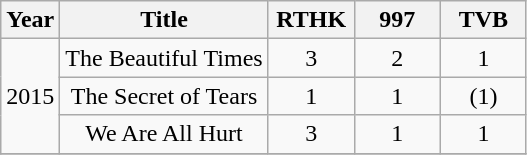<table class="wikitable">
<tr>
<th>Year</th>
<th>Title</th>
<th width="50">RTHK <br></th>
<th width="50">997 <br></th>
<th width="50">TVB <br></th>
</tr>
<tr align="center">
<td rowspan="3">2015</td>
<td>The Beautiful Times</td>
<td>3</td>
<td>2</td>
<td>1</td>
</tr>
<tr align="center">
<td>The Secret of Tears</td>
<td>1</td>
<td>1</td>
<td>(1)</td>
</tr>
<tr align="center">
<td>We Are All Hurt</td>
<td>3</td>
<td>1</td>
<td>1</td>
</tr>
<tr align="center">
</tr>
</table>
